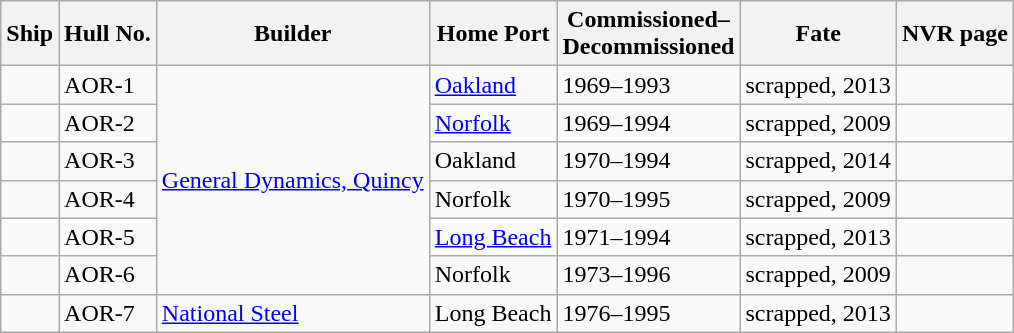<table class="wikitable">
<tr>
<th>Ship</th>
<th>Hull No.</th>
<th>Builder</th>
<th>Home Port</th>
<th>Commissioned–<br>Decommissioned</th>
<th>Fate</th>
<th>NVR page</th>
</tr>
<tr>
<td></td>
<td>AOR-1</td>
<td rowspan=6><a href='#'>General Dynamics, Quincy</a></td>
<td><a href='#'>Oakland</a></td>
<td>1969–1993</td>
<td>scrapped, 2013</td>
<td></td>
</tr>
<tr>
<td></td>
<td>AOR-2</td>
<td><a href='#'>Norfolk</a></td>
<td>1969–1994</td>
<td>scrapped, 2009</td>
<td></td>
</tr>
<tr>
<td></td>
<td>AOR-3</td>
<td>Oakland</td>
<td>1970–1994</td>
<td>scrapped, 2014</td>
<td></td>
</tr>
<tr>
<td></td>
<td>AOR-4</td>
<td>Norfolk</td>
<td>1970–1995</td>
<td>scrapped, 2009</td>
<td></td>
</tr>
<tr>
<td></td>
<td>AOR-5</td>
<td><a href='#'>Long Beach</a></td>
<td>1971–1994</td>
<td>scrapped, 2013</td>
<td></td>
</tr>
<tr>
<td></td>
<td>AOR-6</td>
<td>Norfolk</td>
<td>1973–1996</td>
<td>scrapped, 2009</td>
<td></td>
</tr>
<tr>
<td></td>
<td>AOR-7</td>
<td><a href='#'>National Steel</a></td>
<td>Long Beach</td>
<td>1976–1995</td>
<td>scrapped, 2013</td>
<td></td>
</tr>
</table>
